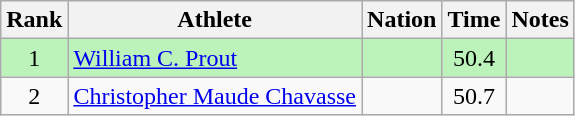<table class="wikitable sortable" style="text-align:center">
<tr>
<th>Rank</th>
<th>Athlete</th>
<th>Nation</th>
<th>Time</th>
<th>Notes</th>
</tr>
<tr bgcolor=bbf3bb>
<td>1</td>
<td align=left data-sort-value="Prout, William C."><a href='#'>William C. Prout</a></td>
<td align=left></td>
<td>50.4</td>
<td></td>
</tr>
<tr>
<td>2</td>
<td align=left data-sort-value="Chavasse, Christopher Maude"><a href='#'>Christopher Maude Chavasse</a></td>
<td align=left></td>
<td>50.7</td>
<td></td>
</tr>
</table>
